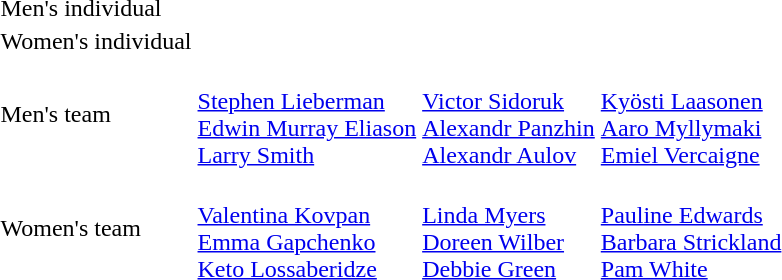<table>
<tr>
<td>Men's individual</td>
<td></td>
<td></td>
<td></td>
</tr>
<tr>
<td>Women's individual</td>
<td></td>
<td></td>
<td></td>
</tr>
<tr>
<td>Men's team</td>
<td> <br> <a href='#'>Stephen Lieberman</a> <br> <a href='#'>Edwin Murray Eliason</a> <br> <a href='#'>Larry Smith</a></td>
<td> <br> <a href='#'>Victor Sidoruk</a> <br> <a href='#'>Alexandr Panzhin</a> <br> <a href='#'>Alexandr Aulov</a></td>
<td> <br> <a href='#'>Kyösti Laasonen</a> <br> <a href='#'>Aaro Myllymaki</a> <br> <a href='#'>Emiel Vercaigne</a></td>
</tr>
<tr>
<td>Women's team</td>
<td> <br> <a href='#'>Valentina Kovpan</a> <br> <a href='#'>Emma Gapchenko</a> <br> <a href='#'>Keto Lossaberidze</a></td>
<td> <br> <a href='#'>Linda Myers</a> <br> <a href='#'>Doreen Wilber</a> <br> <a href='#'>Debbie Green</a></td>
<td> <br> <a href='#'>Pauline Edwards</a> <br> <a href='#'>Barbara Strickland</a> <br> <a href='#'>Pam White</a></td>
</tr>
<tr>
</tr>
</table>
